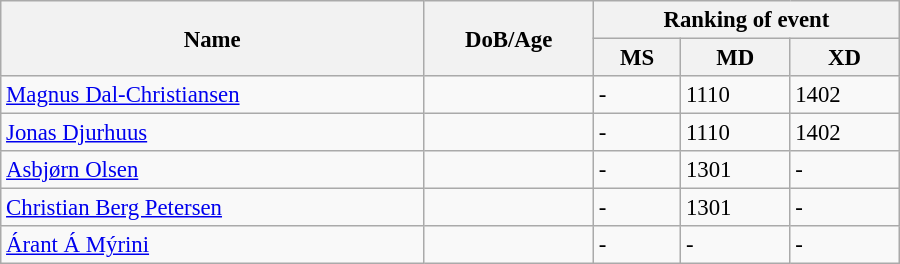<table class="wikitable" style="width:600px; font-size:95%;">
<tr>
<th rowspan="2" align="left">Name</th>
<th rowspan="2" align="left">DoB/Age</th>
<th colspan="3" align="center">Ranking of event</th>
</tr>
<tr>
<th align="center">MS</th>
<th>MD</th>
<th align="center">XD</th>
</tr>
<tr>
<td><a href='#'>Magnus Dal-Christiansen</a></td>
<td></td>
<td>-</td>
<td>1110</td>
<td>1402</td>
</tr>
<tr>
<td><a href='#'>Jonas Djurhuus</a></td>
<td></td>
<td>-</td>
<td>1110</td>
<td>1402</td>
</tr>
<tr>
<td><a href='#'>Asbjørn Olsen</a></td>
<td></td>
<td>-</td>
<td>1301</td>
<td>-</td>
</tr>
<tr>
<td><a href='#'>Christian Berg Petersen</a></td>
<td></td>
<td>-</td>
<td>1301</td>
<td>-</td>
</tr>
<tr>
<td><a href='#'>Árant Á Mýrini</a></td>
<td></td>
<td>-</td>
<td>-</td>
<td>-</td>
</tr>
</table>
